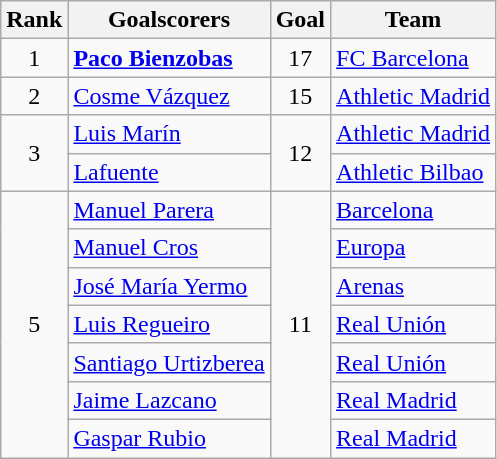<table class="wikitable">
<tr>
<th>Rank</th>
<th>Goalscorers</th>
<th>Goal</th>
<th>Team</th>
</tr>
<tr>
<td align=center>1</td>
<td> <strong><a href='#'>Paco Bienzobas</a></strong></td>
<td align=center>17</td>
<td><a href='#'>FC Barcelona</a></td>
</tr>
<tr>
<td align=center>2</td>
<td> <a href='#'>Cosme Vázquez</a></td>
<td align=center>15</td>
<td><a href='#'>Athletic Madrid</a></td>
</tr>
<tr>
<td rowspan=2 align=center>3</td>
<td> <a href='#'>Luis Marín</a></td>
<td rowspan=2 align=center>12</td>
<td><a href='#'>Athletic Madrid</a></td>
</tr>
<tr>
<td> <a href='#'>Lafuente</a></td>
<td><a href='#'>Athletic Bilbao</a></td>
</tr>
<tr>
<td rowspan=7 align=center>5</td>
<td> <a href='#'>Manuel Parera</a></td>
<td rowspan=7 align=center>11</td>
<td><a href='#'>Barcelona</a></td>
</tr>
<tr>
<td> <a href='#'>Manuel Cros</a></td>
<td><a href='#'>Europa</a></td>
</tr>
<tr>
<td> <a href='#'>José María Yermo</a></td>
<td><a href='#'>Arenas</a></td>
</tr>
<tr>
<td> <a href='#'>Luis Regueiro</a></td>
<td><a href='#'>Real Unión</a></td>
</tr>
<tr>
<td> <a href='#'>Santiago Urtizberea</a></td>
<td><a href='#'>Real Unión</a></td>
</tr>
<tr>
<td> <a href='#'>Jaime Lazcano</a></td>
<td><a href='#'>Real Madrid</a></td>
</tr>
<tr>
<td> <a href='#'>Gaspar Rubio</a></td>
<td><a href='#'>Real Madrid</a></td>
</tr>
</table>
